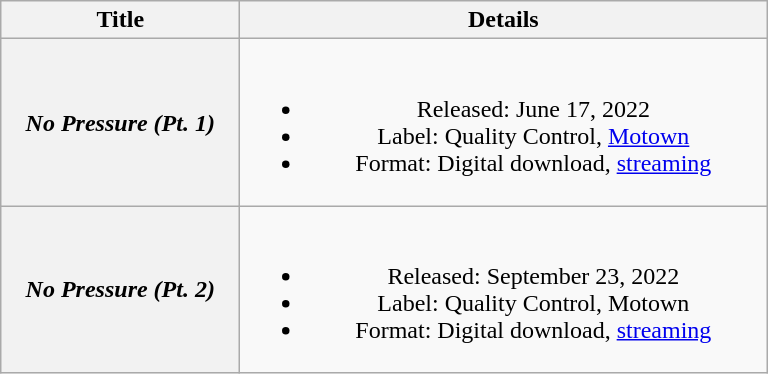<table class="wikitable plainrowheaders" style="text-align:center;">
<tr>
<th scope="col" style="width:9.5em;">Title</th>
<th scope="col" style="width:21.5em;">Details</th>
</tr>
<tr>
<th scope="row"><em>No Pressure (Pt. 1)</em></th>
<td><br><ul><li>Released: June 17, 2022</li><li>Label: Quality Control, <a href='#'>Motown</a></li><li>Format: Digital download, <a href='#'>streaming</a></li></ul></td>
</tr>
<tr>
<th scope="row"><em>No Pressure (Pt. 2)</em></th>
<td><br><ul><li>Released: September 23, 2022</li><li>Label: Quality Control, Motown</li><li>Format: Digital download, <a href='#'>streaming</a></li></ul></td>
</tr>
</table>
